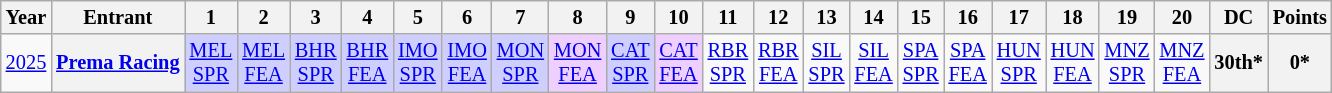<table class="wikitable" style="text-align:center; font-size:85%">
<tr>
<th>Year</th>
<th>Entrant</th>
<th>1</th>
<th>2</th>
<th>3</th>
<th>4</th>
<th>5</th>
<th>6</th>
<th>7</th>
<th>8</th>
<th>9</th>
<th>10</th>
<th>11</th>
<th>12</th>
<th>13</th>
<th>14</th>
<th>15</th>
<th>16</th>
<th>17</th>
<th>18</th>
<th>19</th>
<th>20</th>
<th>DC</th>
<th>Points</th>
</tr>
<tr>
<td><a href='#'>2025</a></td>
<th nowrap><a href='#'>Prema Racing</a></th>
<td style="background:#CFCFFF;"><a href='#'>MEL<br>SPR</a><br></td>
<td style="background:#CFCFFF;"><a href='#'>MEL<br>FEA</a><br></td>
<td style="background:#CFCFFF;"><a href='#'>BHR<br>SPR</a><br></td>
<td style="background:#CFCFFF;"><a href='#'>BHR<br>FEA</a><br></td>
<td style="background:#CFCFFF;"><a href='#'>IMO<br>SPR</a><br></td>
<td style="background:#CFCFFF;"><a href='#'>IMO<br>FEA</a><br></td>
<td style="background:#CFCFFF;"><a href='#'>MON<br>SPR</a><br></td>
<td style="background:#EFCFFF;"><a href='#'>MON<br>FEA</a><br></td>
<td style="background:#CFCFFF;"><a href='#'>CAT<br>SPR</a><br></td>
<td style="background:#EFCFFF;"><a href='#'>CAT<br>FEA</a><br></td>
<td style="background:#;"><a href='#'>RBR<br>SPR</a></td>
<td style="background:#;"><a href='#'>RBR<br>FEA</a></td>
<td style="background:#;"><a href='#'>SIL<br>SPR</a></td>
<td style="background:#;"><a href='#'>SIL<br>FEA</a></td>
<td style="background:#;"><a href='#'>SPA<br>SPR</a></td>
<td style="background:#;"><a href='#'>SPA<br>FEA</a></td>
<td style="background:#;"><a href='#'>HUN<br>SPR</a></td>
<td style="background:#;"><a href='#'>HUN<br>FEA</a></td>
<td style="background:#;"><a href='#'>MNZ<br>SPR</a></td>
<td style="background:#;"><a href='#'>MNZ<br>FEA</a></td>
<th>30th*</th>
<th>0*</th>
</tr>
</table>
